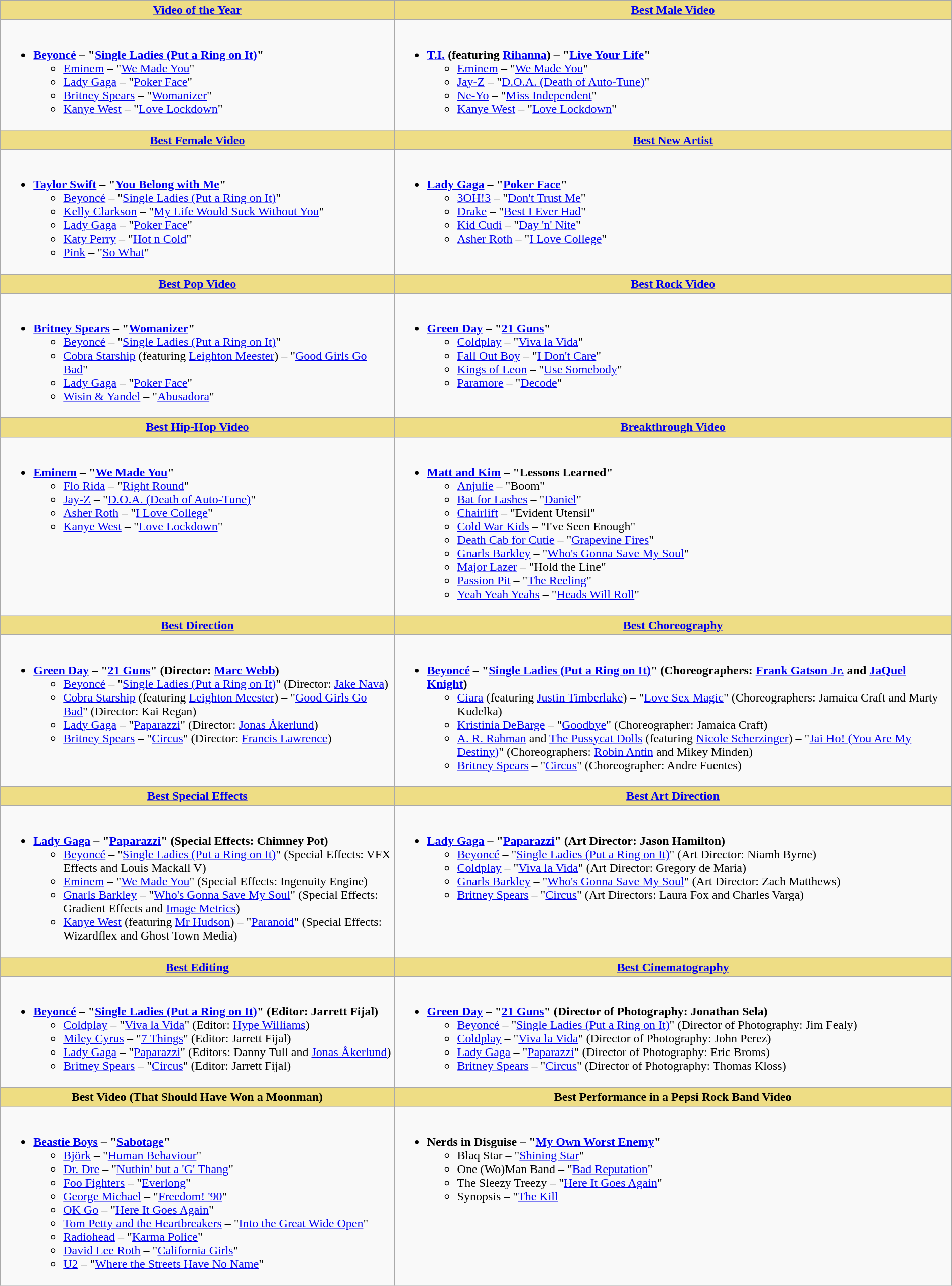<table class=wikitable style="width:100%">
<tr>
<th style="background:#EEDD85; width=50%"><a href='#'>Video of the Year</a></th>
<th style="background:#EEDD85; width=50%"><a href='#'>Best Male Video</a></th>
</tr>
<tr>
<td valign="top"><br><ul><li><strong><a href='#'>Beyoncé</a> – "<a href='#'>Single Ladies (Put a Ring on It)</a>"</strong><ul><li><a href='#'>Eminem</a> – "<a href='#'>We Made You</a>"</li><li><a href='#'>Lady Gaga</a> – "<a href='#'>Poker Face</a>"</li><li><a href='#'>Britney Spears</a> – "<a href='#'>Womanizer</a>"</li><li><a href='#'>Kanye West</a> – "<a href='#'>Love Lockdown</a>"</li></ul></li></ul></td>
<td valign="top"><br><ul><li><strong><a href='#'>T.I.</a> (featuring <a href='#'>Rihanna</a>) – "<a href='#'>Live Your Life</a>"</strong><ul><li><a href='#'>Eminem</a> – "<a href='#'>We Made You</a>"</li><li><a href='#'>Jay-Z</a> – "<a href='#'>D.O.A. (Death of Auto-Tune)</a>"</li><li><a href='#'>Ne-Yo</a> – "<a href='#'>Miss Independent</a>"</li><li><a href='#'>Kanye West</a> – "<a href='#'>Love Lockdown</a>"</li></ul></li></ul></td>
</tr>
<tr>
<th style="background:#EEDD85; width=50%"><a href='#'>Best Female Video</a></th>
<th style="background:#EEDD85; width=50%"><a href='#'>Best New Artist</a></th>
</tr>
<tr>
<td valign="top"><br><ul><li><strong><a href='#'>Taylor Swift</a> – "<a href='#'>You Belong with Me</a>"</strong><ul><li><a href='#'>Beyoncé</a> – "<a href='#'>Single Ladies (Put a Ring on It)</a>"</li><li><a href='#'>Kelly Clarkson</a> – "<a href='#'>My Life Would Suck Without You</a>"</li><li><a href='#'>Lady Gaga</a> – "<a href='#'>Poker Face</a>"</li><li><a href='#'>Katy Perry</a> – "<a href='#'>Hot n Cold</a>"</li><li><a href='#'>Pink</a> – "<a href='#'>So What</a>"</li></ul></li></ul></td>
<td valign="top"><br><ul><li><strong><a href='#'>Lady Gaga</a> – "<a href='#'>Poker Face</a>"</strong><ul><li><a href='#'>3OH!3</a> – "<a href='#'>Don't Trust Me</a>"</li><li><a href='#'>Drake</a> – "<a href='#'>Best I Ever Had</a>"</li><li><a href='#'>Kid Cudi</a> – "<a href='#'>Day 'n' Nite</a>"</li><li><a href='#'>Asher Roth</a> – "<a href='#'>I Love College</a>"</li></ul></li></ul></td>
</tr>
<tr>
<th style="background:#EEDD85; width=50%"><a href='#'>Best Pop Video</a></th>
<th style="background:#EEDD85; width=50%"><a href='#'>Best Rock Video</a></th>
</tr>
<tr>
<td valign="top"><br><ul><li><strong><a href='#'>Britney Spears</a> – "<a href='#'>Womanizer</a>"</strong><ul><li><a href='#'>Beyoncé</a> – "<a href='#'>Single Ladies (Put a Ring on It)</a>"</li><li><a href='#'>Cobra Starship</a> (featuring <a href='#'>Leighton Meester</a>) – "<a href='#'>Good Girls Go Bad</a>"</li><li><a href='#'>Lady Gaga</a> – "<a href='#'>Poker Face</a>"</li><li><a href='#'>Wisin & Yandel</a> – "<a href='#'>Abusadora</a>"</li></ul></li></ul></td>
<td valign="top"><br><ul><li><strong><a href='#'>Green Day</a> – "<a href='#'>21 Guns</a>"</strong><ul><li><a href='#'>Coldplay</a> – "<a href='#'>Viva la Vida</a>"</li><li><a href='#'>Fall Out Boy</a> – "<a href='#'>I Don't Care</a>"</li><li><a href='#'>Kings of Leon</a> – "<a href='#'>Use Somebody</a>"</li><li><a href='#'>Paramore</a> – "<a href='#'>Decode</a>"</li></ul></li></ul></td>
</tr>
<tr>
<th style="background:#EEDD85; width=50%"><a href='#'>Best Hip-Hop Video</a></th>
<th style="background:#EEDD85; width=50%"><a href='#'>Breakthrough Video</a></th>
</tr>
<tr>
<td valign="top"><br><ul><li><strong><a href='#'>Eminem</a> – "<a href='#'>We Made You</a>"</strong><ul><li><a href='#'>Flo Rida</a> – "<a href='#'>Right Round</a>"</li><li><a href='#'>Jay-Z</a> – "<a href='#'>D.O.A. (Death of Auto-Tune)</a>"</li><li><a href='#'>Asher Roth</a> – "<a href='#'>I Love College</a>"</li><li><a href='#'>Kanye West</a> – "<a href='#'>Love Lockdown</a>"</li></ul></li></ul></td>
<td valign="top"><br><ul><li><strong><a href='#'>Matt and Kim</a> – "Lessons Learned"</strong><ul><li><a href='#'>Anjulie</a> – "Boom"</li><li><a href='#'>Bat for Lashes</a> – "<a href='#'>Daniel</a>"</li><li><a href='#'>Chairlift</a> – "Evident Utensil"</li><li><a href='#'>Cold War Kids</a> – "I've Seen Enough"</li><li><a href='#'>Death Cab for Cutie</a> – "<a href='#'>Grapevine Fires</a>"</li><li><a href='#'>Gnarls Barkley</a> – "<a href='#'>Who's Gonna Save My Soul</a>"</li><li><a href='#'>Major Lazer</a> – "Hold the Line"</li><li><a href='#'>Passion Pit</a> – "<a href='#'>The Reeling</a>"</li><li><a href='#'>Yeah Yeah Yeahs</a> – "<a href='#'>Heads Will Roll</a>"</li></ul></li></ul></td>
</tr>
<tr>
<th style="background:#EEDD85; width=50%"><a href='#'>Best Direction</a></th>
<th style="background:#EEDD85; width=50%"><a href='#'>Best Choreography</a></th>
</tr>
<tr>
<td valign="top"><br><ul><li><strong><a href='#'>Green Day</a> – "<a href='#'>21 Guns</a>" (Director: <a href='#'>Marc Webb</a>)</strong><ul><li><a href='#'>Beyoncé</a> – "<a href='#'>Single Ladies (Put a Ring on It)</a>" (Director: <a href='#'>Jake Nava</a>)</li><li><a href='#'>Cobra Starship</a> (featuring <a href='#'>Leighton Meester</a>) – "<a href='#'>Good Girls Go Bad</a>" (Director: Kai Regan)</li><li><a href='#'>Lady Gaga</a> – "<a href='#'>Paparazzi</a>" (Director: <a href='#'>Jonas Åkerlund</a>)</li><li><a href='#'>Britney Spears</a> – "<a href='#'>Circus</a>" (Director: <a href='#'>Francis Lawrence</a>)</li></ul></li></ul></td>
<td valign="top"><br><ul><li><strong><a href='#'>Beyoncé</a> – "<a href='#'>Single Ladies (Put a Ring on It)</a>" (Choreographers: <a href='#'>Frank Gatson Jr.</a> and <a href='#'>JaQuel Knight</a>)</strong><ul><li><a href='#'>Ciara</a> (featuring <a href='#'>Justin Timberlake</a>) – "<a href='#'>Love Sex Magic</a>" (Choreographers: Jamaica Craft and Marty Kudelka)</li><li><a href='#'>Kristinia DeBarge</a> – "<a href='#'>Goodbye</a>" (Choreographer: Jamaica Craft)</li><li><a href='#'>A. R. Rahman</a> and <a href='#'>The Pussycat Dolls</a> (featuring <a href='#'>Nicole Scherzinger</a>) – "<a href='#'>Jai Ho! (You Are My Destiny)</a>" (Choreographers: <a href='#'>Robin Antin</a> and Mikey Minden)</li><li><a href='#'>Britney Spears</a> – "<a href='#'>Circus</a>" (Choreographer: Andre Fuentes)</li></ul></li></ul></td>
</tr>
<tr>
<th style="background:#EEDD85; width=50%"><a href='#'>Best Special Effects</a></th>
<th style="background:#EEDD85; width=50%"><a href='#'>Best Art Direction</a></th>
</tr>
<tr>
<td valign="top"><br><ul><li><strong><a href='#'>Lady Gaga</a> – "<a href='#'>Paparazzi</a>" (Special Effects: Chimney Pot)</strong><ul><li><a href='#'>Beyoncé</a> – "<a href='#'>Single Ladies (Put a Ring on It)</a>" (Special Effects: VFX Effects and Louis Mackall V)</li><li><a href='#'>Eminem</a> – "<a href='#'>We Made You</a>" (Special Effects: Ingenuity Engine)</li><li><a href='#'>Gnarls Barkley</a> – "<a href='#'>Who's Gonna Save My Soul</a>" (Special Effects: Gradient Effects and <a href='#'>Image Metrics</a>)</li><li><a href='#'>Kanye West</a> (featuring <a href='#'>Mr Hudson</a>) – "<a href='#'>Paranoid</a>" (Special Effects: Wizardflex and Ghost Town Media)</li></ul></li></ul></td>
<td valign="top"><br><ul><li><strong><a href='#'>Lady Gaga</a> – "<a href='#'>Paparazzi</a>" (Art Director: Jason Hamilton)</strong><ul><li><a href='#'>Beyoncé</a> – "<a href='#'>Single Ladies (Put a Ring on It)</a>" (Art Director: Niamh Byrne)</li><li><a href='#'>Coldplay</a> – "<a href='#'>Viva la Vida</a>" (Art Director: Gregory de Maria)</li><li><a href='#'>Gnarls Barkley</a> – "<a href='#'>Who's Gonna Save My Soul</a>" (Art Director: Zach Matthews)</li><li><a href='#'>Britney Spears</a> – "<a href='#'>Circus</a>" (Art Directors: Laura Fox and Charles Varga)</li></ul></li></ul></td>
</tr>
<tr>
<th style="background:#EEDD85; width=50%"><a href='#'>Best Editing</a></th>
<th style="background:#EEDD85; width=50%"><a href='#'>Best Cinematography</a></th>
</tr>
<tr>
<td valign="top"><br><ul><li><strong><a href='#'>Beyoncé</a> – "<a href='#'>Single Ladies (Put a Ring on It)</a>" (Editor: Jarrett Fijal)</strong><ul><li><a href='#'>Coldplay</a> – "<a href='#'>Viva la Vida</a>" (Editor: <a href='#'>Hype Williams</a>)</li><li><a href='#'>Miley Cyrus</a> – "<a href='#'>7 Things</a>" (Editor: Jarrett Fijal)</li><li><a href='#'>Lady Gaga</a> – "<a href='#'>Paparazzi</a>" (Editors: Danny Tull and <a href='#'>Jonas Åkerlund</a>)</li><li><a href='#'>Britney Spears</a> – "<a href='#'>Circus</a>" (Editor: Jarrett Fijal)</li></ul></li></ul></td>
<td valign="top"><br><ul><li><strong><a href='#'>Green Day</a> – "<a href='#'>21 Guns</a>" (Director of Photography: Jonathan Sela)</strong><ul><li><a href='#'>Beyoncé</a> – "<a href='#'>Single Ladies (Put a Ring on It)</a>" (Director of Photography: Jim Fealy)</li><li><a href='#'>Coldplay</a> – "<a href='#'>Viva la Vida</a>" (Director of Photography: John Perez)</li><li><a href='#'>Lady Gaga</a> – "<a href='#'>Paparazzi</a>" (Director of Photography: Eric Broms)</li><li><a href='#'>Britney Spears</a> – "<a href='#'>Circus</a>" (Director of Photography: Thomas Kloss)</li></ul></li></ul></td>
</tr>
<tr>
<th style="background:#EEDD82; width=50%">Best Video (That Should Have Won a Moonman)</th>
<th style="background:#EEDD85; width=50%">Best Performance in a Pepsi Rock Band Video</th>
</tr>
<tr>
<td valign="top"><br><ul><li><strong><a href='#'>Beastie Boys</a> – "<a href='#'>Sabotage</a>"</strong><ul><li><a href='#'>Björk</a> – "<a href='#'>Human Behaviour</a>"</li><li><a href='#'>Dr. Dre</a> – "<a href='#'>Nuthin' but a 'G' Thang</a>"</li><li><a href='#'>Foo Fighters</a> – "<a href='#'>Everlong</a>"</li><li><a href='#'>George Michael</a> – "<a href='#'>Freedom! '90</a>"</li><li><a href='#'>OK Go</a> – "<a href='#'>Here It Goes Again</a>"</li><li><a href='#'>Tom Petty and the Heartbreakers</a> – "<a href='#'>Into the Great Wide Open</a>"</li><li><a href='#'>Radiohead</a> – "<a href='#'>Karma Police</a>"</li><li><a href='#'>David Lee Roth</a> – "<a href='#'>California Girls</a>"</li><li><a href='#'>U2</a> – "<a href='#'>Where the Streets Have No Name</a>"</li></ul></li></ul></td>
<td valign="top"><br><ul><li><strong>Nerds in Disguise – "<a href='#'>My Own Worst Enemy</a>"</strong><ul><li>Blaq Star – "<a href='#'>Shining Star</a>"</li><li>One (Wo)Man Band – "<a href='#'>Bad Reputation</a>"</li><li>The Sleezy Treezy – "<a href='#'>Here It Goes Again</a>"</li><li>Synopsis – "<a href='#'>The Kill</a></li></ul></li></ul></td>
</tr>
</table>
